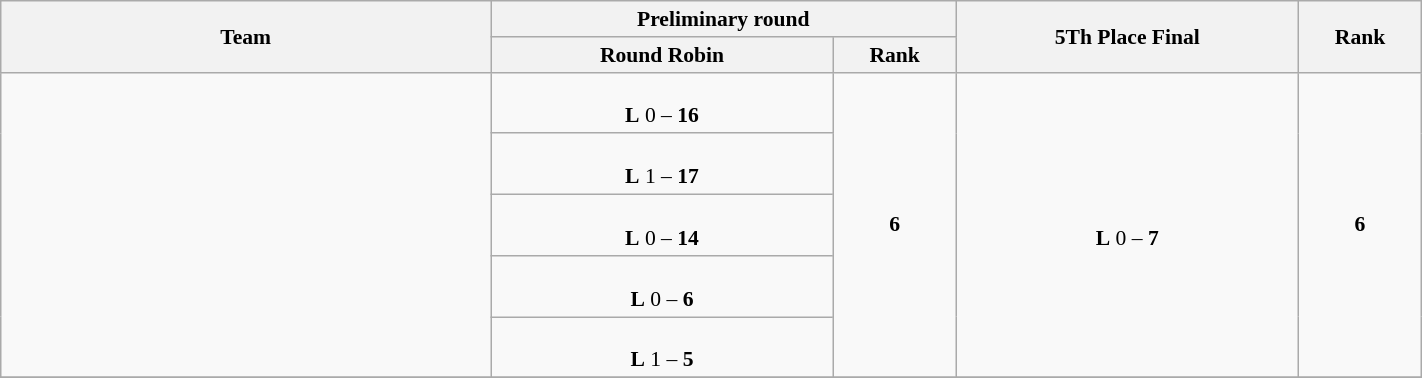<table class="wikitable" width="75%" style="text-align:left; font-size:90%">
<tr>
<th rowspan="2" width="20%">Team</th>
<th colspan="2">Preliminary round</th>
<th rowspan="2" width="14%">5Th Place Final</th>
<th rowspan="2" width="5%">Rank</th>
</tr>
<tr>
<th width="14%">Round Robin</th>
<th width="5%">Rank</th>
</tr>
<tr>
<td rowspan="5"></td>
<td align=center><br><strong>L</strong> 0 – <strong>16</strong></td>
<td rowspan=5 align=center><strong>6</strong></td>
<td rowspan=5 align=center><br><strong>L</strong> 0 – <strong>7</strong></td>
<td rowspan=5 align=center><strong>6</strong></td>
</tr>
<tr>
<td align=center><br><strong>L</strong> 1 – <strong>17</strong></td>
</tr>
<tr>
<td align=center><br><strong>L</strong> 0 – <strong>14</strong></td>
</tr>
<tr>
<td align=center><br><strong>L</strong> 0 – <strong>6</strong></td>
</tr>
<tr>
<td align=center><br><strong>L</strong> 1 – <strong>5</strong></td>
</tr>
<tr>
</tr>
</table>
